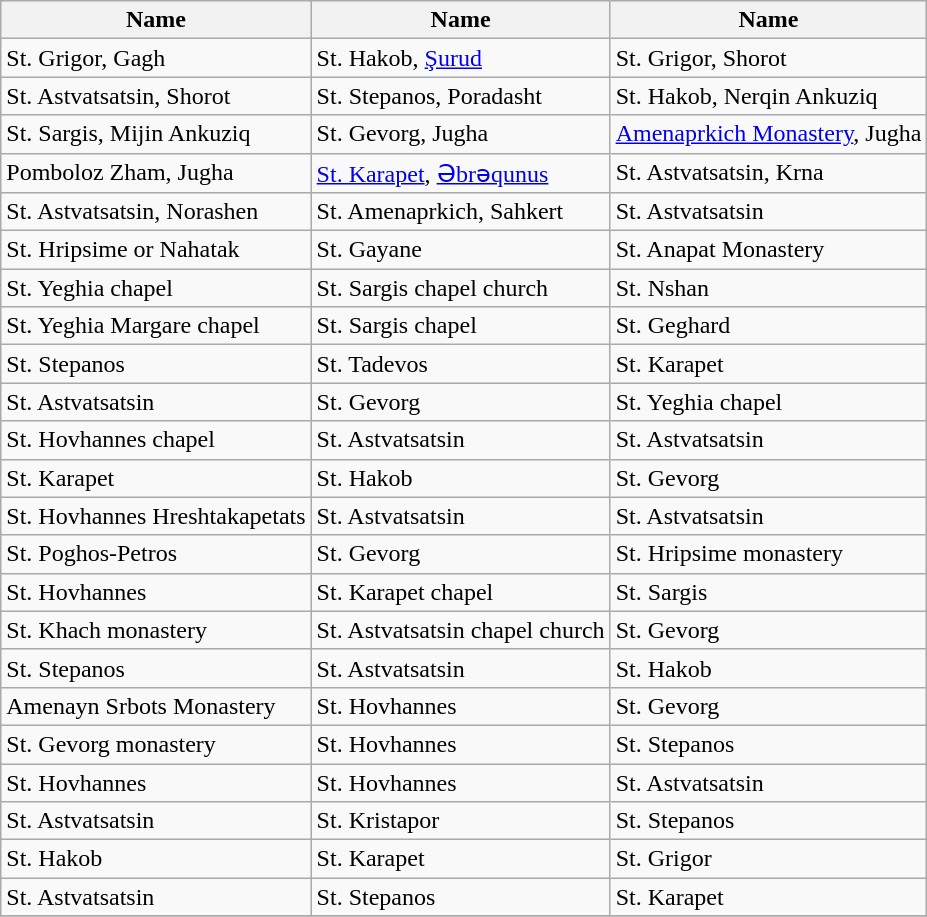<table class="wikitable">
<tr>
<th>Name</th>
<th>Name</th>
<th>Name</th>
</tr>
<tr>
<td>St. Grigor, Gagh</td>
<td>St. Hakob, <a href='#'>Şurud</a></td>
<td>St. Grigor, Shorot</td>
</tr>
<tr>
<td>St. Astvatsatsin, Shorot</td>
<td>St. Stepanos, Poradasht</td>
<td>St. Hakob, Nerqin Ankuziq</td>
</tr>
<tr>
<td>St. Sargis, Mijin Ankuziq</td>
<td>St. Gevorg, Jugha</td>
<td><a href='#'>Amenaprkich Monastery</a>, Jugha</td>
</tr>
<tr>
<td>Pomboloz Zham, Jugha</td>
<td><a href='#'>St. Karapet</a>, <a href='#'>Əbrəqunus</a></td>
<td>St. Astvatsatsin, Krna</td>
</tr>
<tr>
<td>St. Astvatsatsin, Norashen</td>
<td>St. Amenaprkich, Sahkert</td>
<td>St. Astvatsatsin</td>
</tr>
<tr>
<td>St. Hripsime or Nahatak</td>
<td>St. Gayane</td>
<td>St. Anapat Monastery</td>
</tr>
<tr>
<td>St. Yeghia chapel</td>
<td>St. Sargis chapel church</td>
<td>St. Nshan</td>
</tr>
<tr>
<td>St. Yeghia Margare chapel</td>
<td>St. Sargis chapel</td>
<td>St. Geghard</td>
</tr>
<tr>
<td>St. Stepanos</td>
<td>St. Tadevos</td>
<td>St. Karapet</td>
</tr>
<tr>
<td>St. Astvatsatsin</td>
<td>St. Gevorg</td>
<td>St. Yeghia chapel</td>
</tr>
<tr>
<td>St. Hovhannes chapel</td>
<td>St. Astvatsatsin</td>
<td>St. Astvatsatsin</td>
</tr>
<tr>
<td>St. Karapet</td>
<td>St. Hakob</td>
<td>St. Gevorg</td>
</tr>
<tr>
<td>St. Hovhannes Hreshtakapetats</td>
<td>St. Astvatsatsin</td>
<td>St. Astvatsatsin</td>
</tr>
<tr>
<td>St. Poghos-Petros</td>
<td>St. Gevorg</td>
<td>St. Hripsime monastery</td>
</tr>
<tr>
<td>St. Hovhannes</td>
<td>St. Karapet chapel</td>
<td>St. Sargis</td>
</tr>
<tr>
<td>St. Khach monastery</td>
<td>St. Astvatsatsin chapel church</td>
<td>St. Gevorg</td>
</tr>
<tr>
<td>St. Stepanos</td>
<td>St. Astvatsatsin</td>
<td>St. Hakob</td>
</tr>
<tr>
<td>Amenayn Srbots Monastery</td>
<td>St. Hovhannes</td>
<td>St. Gevorg</td>
</tr>
<tr>
<td>St. Gevorg monastery</td>
<td>St. Hovhannes</td>
<td>St. Stepanos</td>
</tr>
<tr>
<td>St. Hovhannes</td>
<td>St. Hovhannes</td>
<td>St. Astvatsatsin</td>
</tr>
<tr>
<td>St. Astvatsatsin</td>
<td>St. Kristapor</td>
<td>St. Stepanos</td>
</tr>
<tr>
<td>St. Hakob</td>
<td>St. Karapet</td>
<td>St. Grigor</td>
</tr>
<tr>
<td>St. Astvatsatsin</td>
<td>St. Stepanos</td>
<td>St. Karapet</td>
</tr>
<tr>
</tr>
</table>
